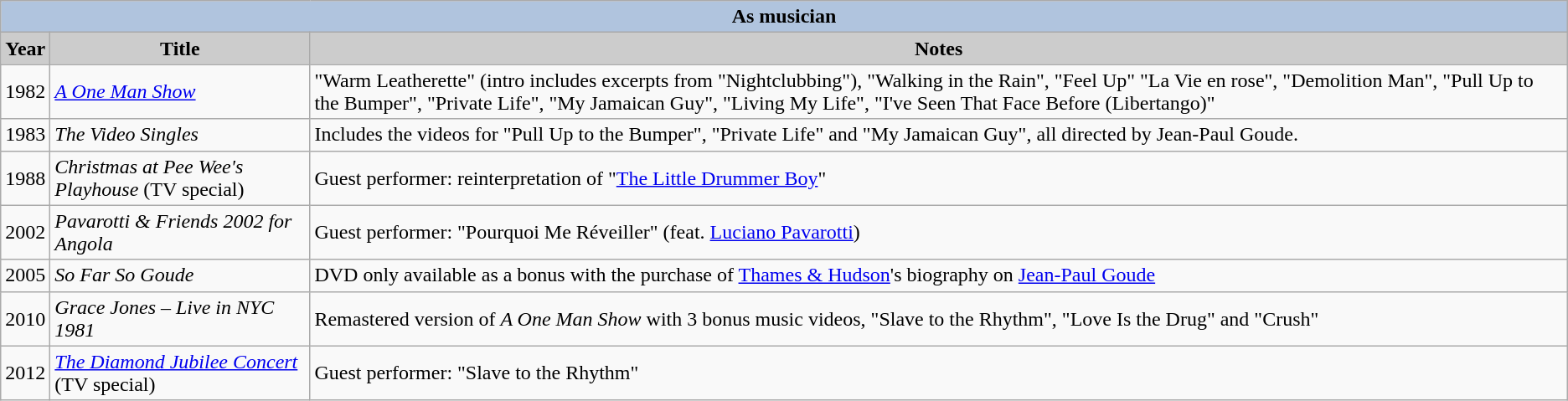<table class="wikitable">
<tr>
<th colspan="3" style="background:#B0C4DE;">As musician</th>
</tr>
<tr>
<th style="background:#ccc;">Year</th>
<th style="background:#ccc;">Title</th>
<th style="background:#ccc;">Notes</th>
</tr>
<tr>
<td>1982</td>
<td><em><a href='#'>A One Man Show</a></em></td>
<td>"Warm Leatherette" (intro includes excerpts from "Nightclubbing"), "Walking in the Rain", "Feel Up" "La Vie en rose", "Demolition Man", "Pull Up to the Bumper", "Private Life", "My Jamaican Guy", "Living My Life", "I've Seen That Face Before (Libertango)"</td>
</tr>
<tr>
<td>1983</td>
<td><em>The Video Singles</em></td>
<td>Includes the videos for "Pull Up to the Bumper", "Private Life" and "My Jamaican Guy", all directed by Jean-Paul Goude.</td>
</tr>
<tr>
<td>1988</td>
<td><em>Christmas at Pee Wee's Playhouse</em> (TV special)</td>
<td>Guest performer: reinterpretation of "<a href='#'>The Little Drummer Boy</a>"</td>
</tr>
<tr>
<td>2002</td>
<td><em>Pavarotti & Friends 2002 for Angola</em></td>
<td>Guest performer: "Pourquoi Me Réveiller"  (feat. <a href='#'>Luciano Pavarotti</a>)</td>
</tr>
<tr>
<td>2005</td>
<td><em>So Far So Goude</em></td>
<td>DVD only available as a bonus with the purchase of <a href='#'>Thames & Hudson</a>'s biography on <a href='#'>Jean-Paul Goude</a></td>
</tr>
<tr>
<td>2010</td>
<td><em>Grace Jones – Live in NYC 1981</em></td>
<td>Remastered version of <em>A One Man Show</em> with 3 bonus music videos, "Slave to the Rhythm", "Love Is the Drug" and "Crush"</td>
</tr>
<tr>
<td>2012</td>
<td><em><a href='#'>The Diamond Jubilee Concert</a></em> <br>(TV special)</td>
<td>Guest performer: "Slave to the Rhythm"</td>
</tr>
</table>
